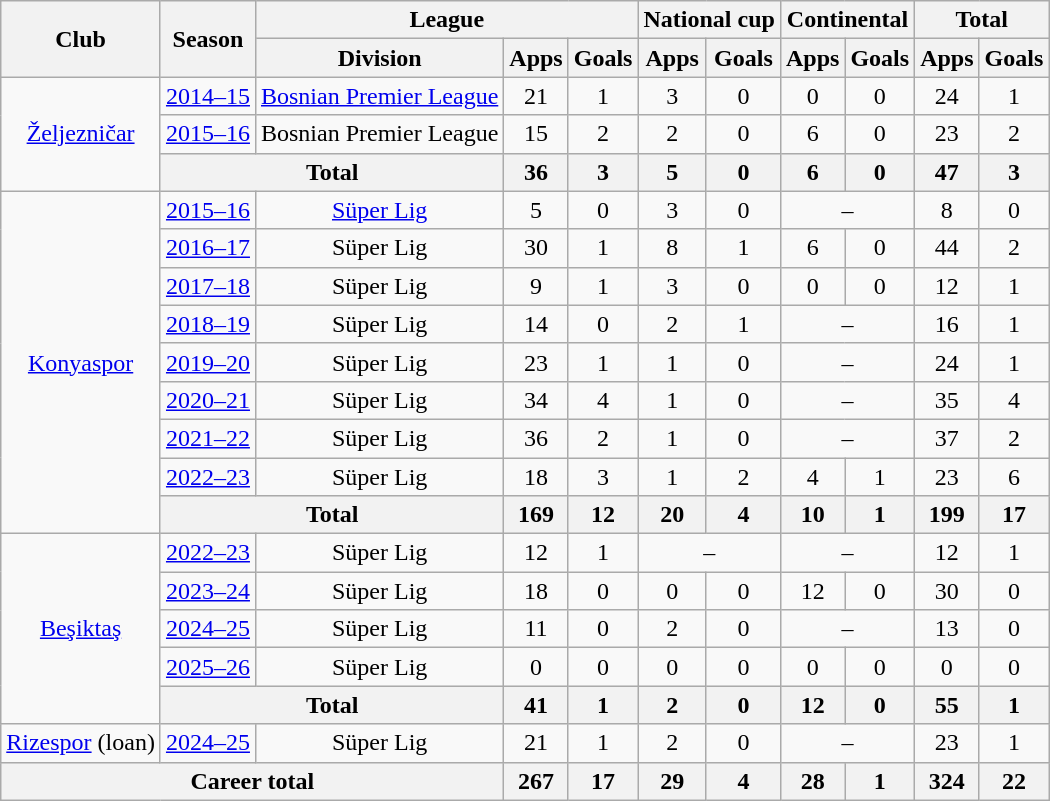<table class="wikitable" style="text-align:center">
<tr>
<th rowspan=2>Club</th>
<th rowspan=2>Season</th>
<th colspan=3>League</th>
<th colspan=2>National cup</th>
<th colspan=2>Continental</th>
<th colspan=2>Total</th>
</tr>
<tr>
<th>Division</th>
<th>Apps</th>
<th>Goals</th>
<th>Apps</th>
<th>Goals</th>
<th>Apps</th>
<th>Goals</th>
<th>Apps</th>
<th>Goals</th>
</tr>
<tr>
<td rowspan=3><a href='#'>Željezničar</a></td>
<td><a href='#'>2014–15</a></td>
<td><a href='#'>Bosnian Premier League</a></td>
<td>21</td>
<td>1</td>
<td>3</td>
<td>0</td>
<td>0</td>
<td>0</td>
<td>24</td>
<td>1</td>
</tr>
<tr>
<td><a href='#'>2015–16</a></td>
<td>Bosnian Premier League</td>
<td>15</td>
<td>2</td>
<td>2</td>
<td>0</td>
<td>6</td>
<td>0</td>
<td>23</td>
<td>2</td>
</tr>
<tr>
<th colspan=2>Total</th>
<th>36</th>
<th>3</th>
<th>5</th>
<th>0</th>
<th>6</th>
<th>0</th>
<th>47</th>
<th>3</th>
</tr>
<tr>
<td rowspan=9><a href='#'>Konyaspor</a></td>
<td><a href='#'>2015–16</a></td>
<td><a href='#'>Süper Lig</a></td>
<td>5</td>
<td>0</td>
<td>3</td>
<td>0</td>
<td colspan=2>–</td>
<td>8</td>
<td>0</td>
</tr>
<tr>
<td><a href='#'>2016–17</a></td>
<td>Süper Lig</td>
<td>30</td>
<td>1</td>
<td>8</td>
<td>1</td>
<td>6</td>
<td>0</td>
<td>44</td>
<td>2</td>
</tr>
<tr>
<td><a href='#'>2017–18</a></td>
<td>Süper Lig</td>
<td>9</td>
<td>1</td>
<td>3</td>
<td>0</td>
<td>0</td>
<td>0</td>
<td>12</td>
<td>1</td>
</tr>
<tr>
<td><a href='#'>2018–19</a></td>
<td>Süper Lig</td>
<td>14</td>
<td>0</td>
<td>2</td>
<td>1</td>
<td colspan=2>–</td>
<td>16</td>
<td>1</td>
</tr>
<tr>
<td><a href='#'>2019–20</a></td>
<td>Süper Lig</td>
<td>23</td>
<td>1</td>
<td>1</td>
<td>0</td>
<td colspan=2>–</td>
<td>24</td>
<td>1</td>
</tr>
<tr>
<td><a href='#'>2020–21</a></td>
<td>Süper Lig</td>
<td>34</td>
<td>4</td>
<td>1</td>
<td>0</td>
<td colspan=2>–</td>
<td>35</td>
<td>4</td>
</tr>
<tr>
<td><a href='#'>2021–22</a></td>
<td>Süper Lig</td>
<td>36</td>
<td>2</td>
<td>1</td>
<td>0</td>
<td colspan=2>–</td>
<td>37</td>
<td>2</td>
</tr>
<tr>
<td><a href='#'>2022–23</a></td>
<td>Süper Lig</td>
<td>18</td>
<td>3</td>
<td>1</td>
<td>2</td>
<td>4</td>
<td>1</td>
<td>23</td>
<td>6</td>
</tr>
<tr>
<th colspan=2>Total</th>
<th>169</th>
<th>12</th>
<th>20</th>
<th>4</th>
<th>10</th>
<th>1</th>
<th>199</th>
<th>17</th>
</tr>
<tr>
<td rowspan=5><a href='#'>Beşiktaş</a></td>
<td><a href='#'>2022–23</a></td>
<td>Süper Lig</td>
<td>12</td>
<td>1</td>
<td colspan=2>–</td>
<td colspan=2>–</td>
<td>12</td>
<td>1</td>
</tr>
<tr>
<td><a href='#'>2023–24</a></td>
<td>Süper Lig</td>
<td>18</td>
<td>0</td>
<td>0</td>
<td>0</td>
<td>12</td>
<td>0</td>
<td>30</td>
<td>0</td>
</tr>
<tr>
<td><a href='#'>2024–25</a></td>
<td>Süper Lig</td>
<td>11</td>
<td>0</td>
<td>2</td>
<td>0</td>
<td colspan=2>–</td>
<td>13</td>
<td>0</td>
</tr>
<tr>
<td><a href='#'>2025–26</a></td>
<td>Süper Lig</td>
<td>0</td>
<td>0</td>
<td>0</td>
<td>0</td>
<td>0</td>
<td>0</td>
<td>0</td>
<td>0</td>
</tr>
<tr>
<th colspan=2>Total</th>
<th>41</th>
<th>1</th>
<th>2</th>
<th>0</th>
<th>12</th>
<th>0</th>
<th>55</th>
<th>1</th>
</tr>
<tr>
<td><a href='#'>Rizespor</a> (loan)</td>
<td><a href='#'>2024–25</a></td>
<td>Süper Lig</td>
<td>21</td>
<td>1</td>
<td>2</td>
<td>0</td>
<td colspan=2>–</td>
<td>23</td>
<td>1</td>
</tr>
<tr>
<th colspan=3>Career total</th>
<th>267</th>
<th>17</th>
<th>29</th>
<th>4</th>
<th>28</th>
<th>1</th>
<th>324</th>
<th>22</th>
</tr>
</table>
